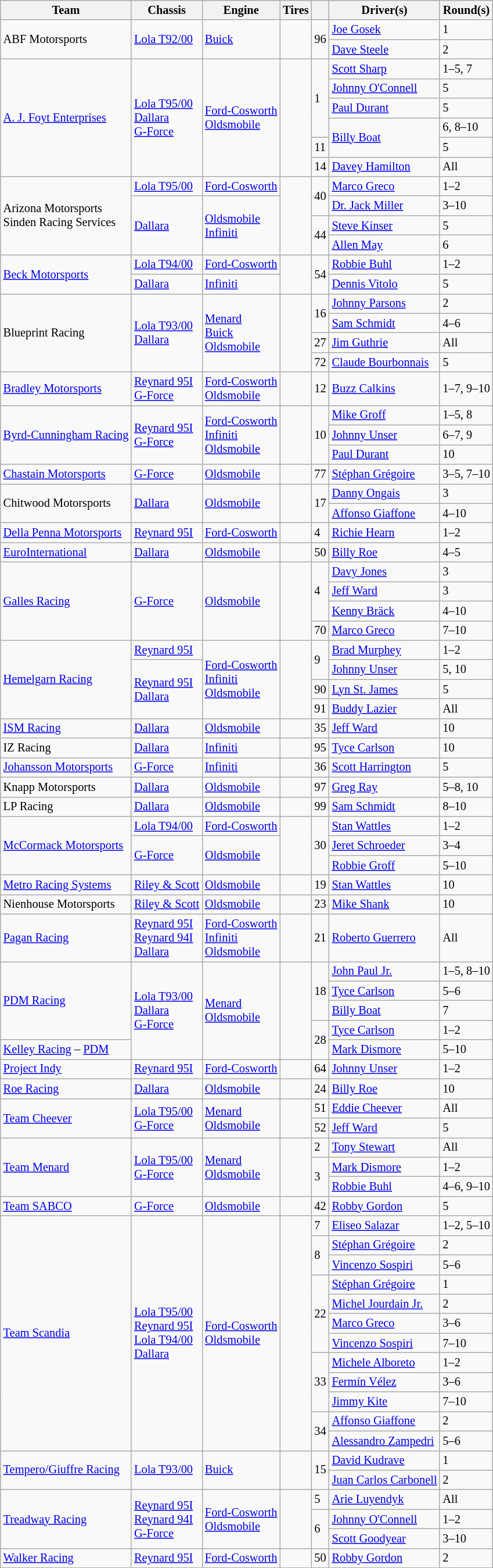<table class="wikitable" style="font-size: 85%">
<tr>
<th>Team</th>
<th>Chassis</th>
<th>Engine</th>
<th>Tires</th>
<th></th>
<th>Driver(s)</th>
<th>Round(s)</th>
</tr>
<tr>
<td rowspan=2> ABF Motorsports</td>
<td rowspan=2><a href='#'>Lola T92/00</a></td>
<td rowspan=2><a href='#'>Buick</a></td>
<td rowspan=2></td>
<td rowspan=2>96</td>
<td nowrap> <a href='#'>Joe Gosek</a> </td>
<td>1</td>
</tr>
<tr>
<td nowrap> <a href='#'>Dave Steele</a> </td>
<td>2</td>
</tr>
<tr>
<td rowspan="6"> <a href='#'>A. J. Foyt Enterprises</a></td>
<td rowspan="6"><a href='#'>Lola T95/00</a><br><a href='#'>Dallara</a><br><a href='#'>G-Force</a></td>
<td rowspan="6"><a href='#'>Ford-Cosworth</a><br><a href='#'>Oldsmobile</a></td>
<td rowspan="6"></td>
<td rowspan="4">1</td>
<td nowrap> <a href='#'>Scott Sharp</a></td>
<td>1–5, 7</td>
</tr>
<tr>
<td> <a href='#'>Johnny O'Connell</a></td>
<td>5</td>
</tr>
<tr>
<td nowrap=""> <a href='#'>Paul Durant</a> </td>
<td>5</td>
</tr>
<tr>
<td rowspan=2 nowrap> <a href='#'>Billy Boat</a> </td>
<td>6, 8–10</td>
</tr>
<tr>
<td>11</td>
<td>5</td>
</tr>
<tr>
<td>14</td>
<td nowrap> <a href='#'>Davey Hamilton</a></td>
<td>All</td>
</tr>
<tr>
<td rowspan=4> Arizona Motorsports<br> Sinden Racing Services</td>
<td><a href='#'>Lola T95/00</a></td>
<td><a href='#'>Ford-Cosworth</a></td>
<td rowspan=4><br></td>
<td rowspan=2>40</td>
<td nowrap> <a href='#'>Marco Greco</a></td>
<td>1–2</td>
</tr>
<tr>
<td rowspan=3><a href='#'>Dallara</a></td>
<td rowspan=3><a href='#'>Oldsmobile</a><br><a href='#'>Infiniti</a></td>
<td nowrap> <a href='#'>Dr. Jack Miller</a> </td>
<td>3–10</td>
</tr>
<tr>
<td rowspan=2>44</td>
<td nowrap> <a href='#'>Steve Kinser</a> </td>
<td>5</td>
</tr>
<tr>
<td nowrap> <a href='#'>Allen May</a> </td>
<td>6</td>
</tr>
<tr>
<td rowspan=2> <a href='#'>Beck Motorsports</a></td>
<td><a href='#'>Lola T94/00</a></td>
<td><a href='#'>Ford-Cosworth</a></td>
<td rowspan=2></td>
<td rowspan=2>54</td>
<td nowrap> <a href='#'>Robbie Buhl</a></td>
<td>1–2</td>
</tr>
<tr>
<td><a href='#'>Dallara</a></td>
<td><a href='#'>Infiniti</a></td>
<td nowrap> <a href='#'>Dennis Vitolo</a></td>
<td>5</td>
</tr>
<tr>
<td rowspan=4> Blueprint Racing</td>
<td rowspan=4><a href='#'>Lola T93/00</a><br><a href='#'>Dallara</a></td>
<td rowspan=4><a href='#'>Menard</a><br><a href='#'>Buick</a><br><a href='#'>Oldsmobile</a></td>
<td rowspan=4></td>
<td rowspan=2>16</td>
<td nowrap> <a href='#'>Johnny Parsons</a></td>
<td>2</td>
</tr>
<tr>
<td nowrap> <a href='#'>Sam Schmidt</a> </td>
<td>4–6</td>
</tr>
<tr>
<td>27</td>
<td nowrap> <a href='#'>Jim Guthrie</a> </td>
<td>All</td>
</tr>
<tr>
<td>72</td>
<td nowrap> <a href='#'>Claude Bourbonnais</a></td>
<td>5</td>
</tr>
<tr>
<td> <a href='#'>Bradley Motorsports</a></td>
<td><a href='#'>Reynard 95I</a><br><a href='#'>G-Force</a></td>
<td><a href='#'>Ford-Cosworth</a><br><a href='#'>Oldsmobile</a></td>
<td><br></td>
<td>12</td>
<td nowrap> <a href='#'>Buzz Calkins</a></td>
<td>1–7, 9–10</td>
</tr>
<tr>
<td rowspan=3> <a href='#'>Byrd-Cunningham Racing</a></td>
<td rowspan=3><a href='#'>Reynard 95I</a><br><a href='#'>G-Force</a></td>
<td rowspan=3><a href='#'>Ford-Cosworth</a><br><a href='#'>Infiniti</a><br><a href='#'>Oldsmobile</a></td>
<td rowspan=3></td>
<td rowspan=3>10</td>
<td nowrap> <a href='#'>Mike Groff</a></td>
<td>1–5, 8</td>
</tr>
<tr>
<td nowrap> <a href='#'>Johnny Unser</a></td>
<td>6–7, 9</td>
</tr>
<tr>
<td nowrap> <a href='#'>Paul Durant</a> </td>
<td>10</td>
</tr>
<tr>
<td> <a href='#'>Chastain Motorsports</a></td>
<td><a href='#'>G-Force</a></td>
<td><a href='#'>Oldsmobile</a></td>
<td></td>
<td>77</td>
<td nowrap> <a href='#'>Stéphan Grégoire</a></td>
<td>3–5, 7–10</td>
</tr>
<tr>
<td rowspan=2> Chitwood Motorsports</td>
<td rowspan=2><a href='#'>Dallara</a></td>
<td rowspan=2><a href='#'>Oldsmobile</a></td>
<td rowspan=2></td>
<td rowspan=2>17</td>
<td nowrap> <a href='#'>Danny Ongais</a></td>
<td>3</td>
</tr>
<tr>
<td nowrap> <a href='#'>Affonso Giaffone</a> </td>
<td>4–10</td>
</tr>
<tr>
<td> <a href='#'>Della Penna Motorsports</a></td>
<td><a href='#'>Reynard 95I</a></td>
<td><a href='#'>Ford-Cosworth</a></td>
<td></td>
<td>4</td>
<td nowrap> <a href='#'>Richie Hearn</a></td>
<td>1–2</td>
</tr>
<tr>
<td> <a href='#'>EuroInternational</a></td>
<td><a href='#'>Dallara</a></td>
<td><a href='#'>Oldsmobile</a></td>
<td></td>
<td>50</td>
<td nowrap> <a href='#'>Billy Roe</a> </td>
<td>4–5</td>
</tr>
<tr>
<td rowspan="4"> <a href='#'>Galles Racing</a></td>
<td rowspan="4"><a href='#'>G-Force</a></td>
<td rowspan="4"><a href='#'>Oldsmobile</a></td>
<td rowspan="4"></td>
<td rowspan="3">4</td>
<td> <a href='#'>Davy Jones</a></td>
<td>3</td>
</tr>
<tr>
<td nowrap=""> <a href='#'>Jeff Ward</a> </td>
<td>3</td>
</tr>
<tr>
<td nowrap> <a href='#'>Kenny Bräck</a> </td>
<td>4–10</td>
</tr>
<tr>
<td>70</td>
<td nowrap> <a href='#'>Marco Greco</a></td>
<td>7–10</td>
</tr>
<tr>
<td rowspan=4> <a href='#'>Hemelgarn Racing</a></td>
<td><a href='#'>Reynard 95I</a></td>
<td rowspan=4><a href='#'>Ford-Cosworth</a><br><a href='#'>Infiniti</a><br><a href='#'>Oldsmobile</a></td>
<td rowspan=4></td>
<td rowspan=2>9</td>
<td nowrap> <a href='#'>Brad Murphey</a> </td>
<td>1–2</td>
</tr>
<tr>
<td rowspan=3><a href='#'>Reynard 95I</a><br><a href='#'>Dallara</a></td>
<td nowrap> <a href='#'>Johnny Unser</a></td>
<td>5, 10</td>
</tr>
<tr>
<td>90</td>
<td nowrap> <a href='#'>Lyn St. James</a></td>
<td>5</td>
</tr>
<tr>
<td>91</td>
<td nowrap> <a href='#'>Buddy Lazier</a></td>
<td>All</td>
</tr>
<tr>
<td> <a href='#'>ISM Racing</a></td>
<td><a href='#'>Dallara</a></td>
<td><a href='#'>Oldsmobile</a></td>
<td></td>
<td>35</td>
<td nowrap> <a href='#'>Jeff Ward</a> </td>
<td>10</td>
</tr>
<tr>
<td> IZ Racing</td>
<td><a href='#'>Dallara</a></td>
<td><a href='#'>Infiniti</a></td>
<td></td>
<td>95</td>
<td nowrap> <a href='#'>Tyce Carlson</a> </td>
<td>10</td>
</tr>
<tr>
<td> <a href='#'>Johansson Motorsports</a></td>
<td><a href='#'>G-Force</a></td>
<td><a href='#'>Infiniti</a></td>
<td></td>
<td>36</td>
<td nowrap> <a href='#'>Scott Harrington</a> </td>
<td>5</td>
</tr>
<tr>
<td> Knapp Motorsports</td>
<td><a href='#'>Dallara</a></td>
<td><a href='#'>Oldsmobile</a></td>
<td></td>
<td>97</td>
<td nowrap> <a href='#'>Greg Ray</a> </td>
<td>5–8, 10</td>
</tr>
<tr>
<td> LP Racing</td>
<td><a href='#'>Dallara</a></td>
<td><a href='#'>Oldsmobile</a></td>
<td></td>
<td>99</td>
<td nowrap> <a href='#'>Sam Schmidt</a> </td>
<td>8–10</td>
</tr>
<tr>
<td rowspan=3> <a href='#'>McCormack Motorsports</a></td>
<td><a href='#'>Lola T94/00</a></td>
<td><a href='#'>Ford-Cosworth</a></td>
<td rowspan=3></td>
<td rowspan=3>30</td>
<td nowrap> <a href='#'>Stan Wattles</a> </td>
<td>1–2</td>
</tr>
<tr>
<td rowspan=2><a href='#'>G-Force</a></td>
<td rowspan=2><a href='#'>Oldsmobile</a></td>
<td nowrap> <a href='#'>Jeret Schroeder</a> </td>
<td>3–4</td>
</tr>
<tr>
<td nowrap> <a href='#'>Robbie Groff</a> </td>
<td>5–10</td>
</tr>
<tr>
<td> <a href='#'>Metro Racing Systems</a></td>
<td><a href='#'>Riley & Scott</a></td>
<td><a href='#'>Oldsmobile</a></td>
<td></td>
<td>19</td>
<td nowrap> <a href='#'>Stan Wattles</a> </td>
<td>10</td>
</tr>
<tr>
<td> Nienhouse Motorsports</td>
<td><a href='#'>Riley & Scott</a></td>
<td><a href='#'>Oldsmobile</a></td>
<td></td>
<td>23</td>
<td nowrap> <a href='#'>Mike Shank</a> </td>
<td>10</td>
</tr>
<tr>
<td> <a href='#'>Pagan Racing</a></td>
<td><a href='#'>Reynard 95I</a><br><a href='#'>Reynard 94I</a><br><a href='#'>Dallara</a></td>
<td><a href='#'>Ford-Cosworth</a><br><a href='#'>Infiniti</a><br><a href='#'>Oldsmobile</a></td>
<td></td>
<td>21</td>
<td nowrap> <a href='#'>Roberto Guerrero</a></td>
<td>All</td>
</tr>
<tr>
<td rowspan=4> <a href='#'>PDM Racing</a></td>
<td rowspan=5><a href='#'>Lola T93/00</a><br><a href='#'>Dallara</a><br><a href='#'>G-Force</a></td>
<td rowspan=5><a href='#'>Menard</a><br><a href='#'>Oldsmobile</a></td>
<td rowspan=5></td>
<td rowspan=3>18</td>
<td nowrap> <a href='#'>John Paul Jr.</a></td>
<td>1–5, 8–10</td>
</tr>
<tr>
<td nowrap> <a href='#'>Tyce Carlson</a> </td>
<td>5–6</td>
</tr>
<tr>
<td nowrap> <a href='#'>Billy Boat</a> </td>
<td>7</td>
</tr>
<tr>
<td rowspan=2>28</td>
<td nowrap> <a href='#'>Tyce Carlson</a> </td>
<td>1–2</td>
</tr>
<tr>
<td> <a href='#'>Kelley Racing</a> – <a href='#'>PDM</a></td>
<td nowrap> <a href='#'>Mark Dismore</a></td>
<td>5–10</td>
</tr>
<tr>
<td> <a href='#'>Project Indy</a></td>
<td><a href='#'>Reynard 95I</a></td>
<td><a href='#'>Ford-Cosworth</a></td>
<td></td>
<td>64</td>
<td nowrap> <a href='#'>Johnny Unser</a></td>
<td>1–2</td>
</tr>
<tr>
<td> <a href='#'>Roe Racing</a></td>
<td><a href='#'>Dallara</a></td>
<td><a href='#'>Oldsmobile</a></td>
<td></td>
<td>24</td>
<td nowrap> <a href='#'>Billy Roe</a> </td>
<td>10</td>
</tr>
<tr>
<td rowspan=2> <a href='#'>Team Cheever</a></td>
<td rowspan=2><a href='#'>Lola T95/00</a><br><a href='#'>G-Force</a></td>
<td rowspan=2><a href='#'>Menard</a><br><a href='#'>Oldsmobile</a></td>
<td rowspan=2></td>
<td>51</td>
<td nowrap> <a href='#'>Eddie Cheever</a></td>
<td>All</td>
</tr>
<tr>
<td>52</td>
<td nowrap> <a href='#'>Jeff Ward</a> </td>
<td>5</td>
</tr>
<tr>
<td rowspan=3> <a href='#'>Team Menard</a></td>
<td rowspan=3><a href='#'>Lola T95/00</a><br><a href='#'>G-Force</a></td>
<td rowspan=3><a href='#'>Menard</a><br><a href='#'>Oldsmobile</a></td>
<td rowspan=3></td>
<td>2</td>
<td nowrap> <a href='#'>Tony Stewart</a></td>
<td>All</td>
</tr>
<tr>
<td rowspan=2>3</td>
<td nowrap> <a href='#'>Mark Dismore</a></td>
<td>1–2</td>
</tr>
<tr>
<td nowrap> <a href='#'>Robbie Buhl</a></td>
<td>4–6, 9–10</td>
</tr>
<tr>
<td> <a href='#'>Team SABCO</a></td>
<td><a href='#'>G-Force</a></td>
<td><a href='#'>Oldsmobile</a></td>
<td></td>
<td>42</td>
<td nowrap> <a href='#'>Robby Gordon</a></td>
<td>5</td>
</tr>
<tr>
<td rowspan=12> <a href='#'>Team Scandia</a></td>
<td rowspan=12><a href='#'>Lola T95/00</a><br><a href='#'>Reynard 95I</a><br><a href='#'>Lola T94/00</a><br><a href='#'>Dallara</a></td>
<td rowspan=12><a href='#'>Ford-Cosworth</a><br><a href='#'>Oldsmobile</a></td>
<td rowspan=12></td>
<td>7</td>
<td nowrap> <a href='#'>Eliseo Salazar</a></td>
<td>1–2, 5–10</td>
</tr>
<tr>
<td rowspan=2>8</td>
<td nowrap> <a href='#'>Stéphan Grégoire</a></td>
<td>2</td>
</tr>
<tr>
<td nowrap> <a href='#'>Vincenzo Sospiri</a> </td>
<td>5–6</td>
</tr>
<tr>
<td rowspan=4>22</td>
<td nowrap> <a href='#'>Stéphan Grégoire</a></td>
<td>1</td>
</tr>
<tr>
<td nowrap> <a href='#'>Michel Jourdain Jr.</a></td>
<td>2</td>
</tr>
<tr>
<td nowrap> <a href='#'>Marco Greco</a></td>
<td>3–6</td>
</tr>
<tr>
<td nowrap> <a href='#'>Vincenzo Sospiri</a> </td>
<td>7–10</td>
</tr>
<tr>
<td rowspan=3>33</td>
<td nowrap> <a href='#'>Michele Alboreto</a></td>
<td>1–2</td>
</tr>
<tr>
<td nowrap> <a href='#'>Fermín Vélez</a> </td>
<td>3–6</td>
</tr>
<tr>
<td nowrap> <a href='#'>Jimmy Kite</a> </td>
<td>7–10</td>
</tr>
<tr>
<td rowspan=2>34</td>
<td nowrap> <a href='#'>Affonso Giaffone</a> </td>
<td>2</td>
</tr>
<tr>
<td nowrap> <a href='#'>Alessandro Zampedri</a></td>
<td>5–6</td>
</tr>
<tr>
<td rowspan=2> <a href='#'>Tempero/Giuffre Racing</a></td>
<td rowspan=2><a href='#'>Lola T93/00</a></td>
<td rowspan=2><a href='#'>Buick</a></td>
<td rowspan=2></td>
<td rowspan=2>15</td>
<td nowrap> <a href='#'>David Kudrave</a></td>
<td>1</td>
</tr>
<tr>
<td nowrap> <a href='#'>Juan Carlos Carbonell</a> </td>
<td>2</td>
</tr>
<tr>
<td rowspan=3> <a href='#'>Treadway Racing</a></td>
<td rowspan=3><a href='#'>Reynard 95I</a><br><a href='#'>Reynard 94I</a><br><a href='#'>G-Force</a></td>
<td rowspan=3><a href='#'>Ford-Cosworth</a><br><a href='#'>Oldsmobile</a></td>
<td rowspan=3></td>
<td>5</td>
<td nowrap> <a href='#'>Arie Luyendyk</a></td>
<td>All</td>
</tr>
<tr>
<td rowspan=2>6</td>
<td nowrap> <a href='#'>Johnny O'Connell</a></td>
<td>1–2</td>
</tr>
<tr>
<td nowrap> <a href='#'>Scott Goodyear</a></td>
<td>3–10</td>
</tr>
<tr>
<td> <a href='#'>Walker Racing</a></td>
<td><a href='#'>Reynard 95I</a></td>
<td><a href='#'>Ford-Cosworth</a></td>
<td></td>
<td>50</td>
<td nowrap> <a href='#'>Robby Gordon</a></td>
<td>2</td>
</tr>
</table>
